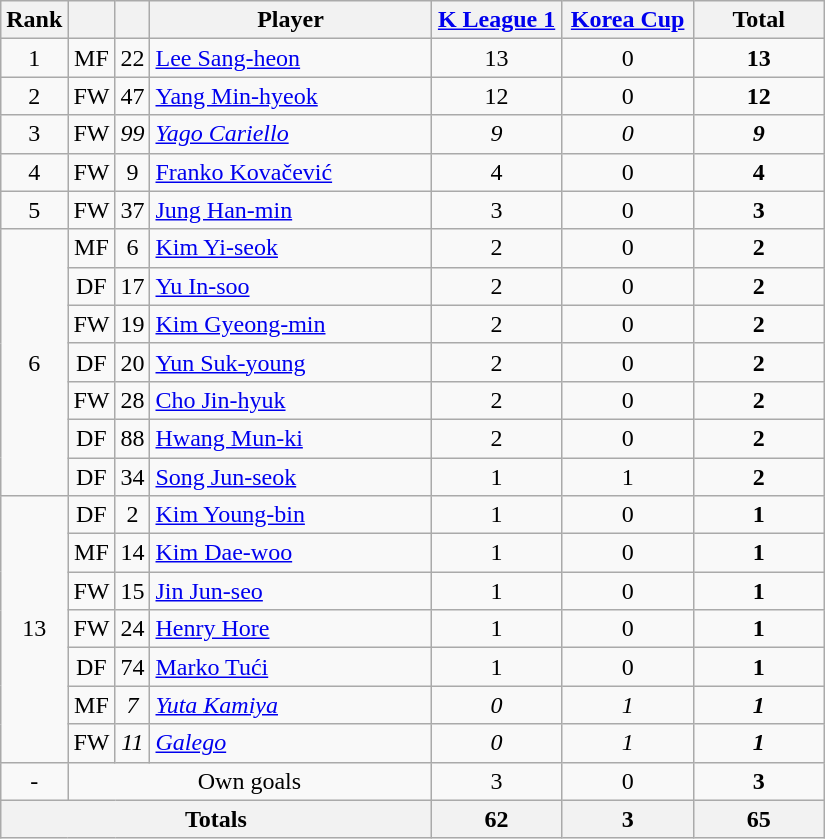<table class="wikitable sortable" style="text-align: center;">
<tr>
<th width=10>Rank</th>
<th width=10></th>
<th width=10></th>
<th width=180>Player</th>
<th width=80><a href='#'>K League 1</a></th>
<th width=80><a href='#'>Korea Cup</a></th>
<th width=80>Total</th>
</tr>
<tr>
<td>1</td>
<td>MF</td>
<td>22</td>
<td align=left> <a href='#'>Lee Sang-heon</a></td>
<td>13</td>
<td>0</td>
<td><strong>13</strong></td>
</tr>
<tr>
<td>2</td>
<td>FW</td>
<td>47</td>
<td align=left> <a href='#'>Yang Min-hyeok</a></td>
<td>12</td>
<td>0</td>
<td><strong>12</strong></td>
</tr>
<tr>
<td>3</td>
<td>FW</td>
<td><em>99</em></td>
<td align=left> <em><a href='#'>Yago Cariello</a></em></td>
<td><em>9</em></td>
<td><em>0</em></td>
<td><strong><em>9</em></strong></td>
</tr>
<tr>
<td>4</td>
<td>FW</td>
<td>9</td>
<td align=left> <a href='#'>Franko Kovačević</a></td>
<td>4</td>
<td>0</td>
<td><strong>4</strong></td>
</tr>
<tr>
<td>5</td>
<td>FW</td>
<td>37</td>
<td align=left> <a href='#'>Jung Han-min</a></td>
<td>3</td>
<td>0</td>
<td><strong>3</strong></td>
</tr>
<tr>
<td rowspan="7">6</td>
<td>MF</td>
<td>6</td>
<td align=left> <a href='#'>Kim Yi-seok</a></td>
<td>2</td>
<td>0</td>
<td><strong>2</strong></td>
</tr>
<tr>
<td>DF</td>
<td>17</td>
<td align=left> <a href='#'>Yu In-soo</a></td>
<td>2</td>
<td>0</td>
<td><strong>2</strong></td>
</tr>
<tr>
<td>FW</td>
<td>19</td>
<td align=left> <a href='#'>Kim Gyeong-min</a></td>
<td>2</td>
<td>0</td>
<td><strong>2</strong></td>
</tr>
<tr>
<td>DF</td>
<td>20</td>
<td align=left> <a href='#'>Yun Suk-young</a></td>
<td>2</td>
<td>0</td>
<td><strong>2</strong></td>
</tr>
<tr>
<td>FW</td>
<td>28</td>
<td align=left> <a href='#'>Cho Jin-hyuk</a></td>
<td>2</td>
<td>0</td>
<td><strong>2</strong></td>
</tr>
<tr>
<td>DF</td>
<td>88</td>
<td align=left> <a href='#'>Hwang Mun-ki</a></td>
<td>2</td>
<td>0</td>
<td><strong>2</strong></td>
</tr>
<tr>
<td>DF</td>
<td>34</td>
<td align=left> <a href='#'>Song Jun-seok</a></td>
<td>1</td>
<td>1</td>
<td><strong>2</strong></td>
</tr>
<tr>
<td rowspan="7">13</td>
<td>DF</td>
<td>2</td>
<td align=left> <a href='#'>Kim Young-bin</a></td>
<td>1</td>
<td>0</td>
<td><strong>1</strong></td>
</tr>
<tr>
<td>MF</td>
<td>14</td>
<td align=left> <a href='#'>Kim Dae-woo</a></td>
<td>1</td>
<td>0</td>
<td><strong>1</strong></td>
</tr>
<tr>
<td>FW</td>
<td>15</td>
<td align=left> <a href='#'>Jin Jun-seo</a></td>
<td>1</td>
<td>0</td>
<td><strong>1</strong></td>
</tr>
<tr>
<td>FW</td>
<td>24</td>
<td align=left> <a href='#'>Henry Hore</a></td>
<td>1</td>
<td>0</td>
<td><strong>1</strong></td>
</tr>
<tr>
<td>DF</td>
<td>74</td>
<td align=left> <a href='#'>Marko Tući</a></td>
<td>1</td>
<td>0</td>
<td><strong>1</strong></td>
</tr>
<tr>
<td>MF</td>
<td><em>7</em></td>
<td align=left> <em><a href='#'>Yuta Kamiya</a></em></td>
<td><em>0</em></td>
<td><em>1</em></td>
<td><strong><em>1</em></strong></td>
</tr>
<tr>
<td>FW</td>
<td><em>11</em></td>
<td align=left> <em><a href='#'>Galego</a></em></td>
<td><em>0</em></td>
<td><em>1</em></td>
<td><strong><em>1</em></strong></td>
</tr>
<tr>
<td>-</td>
<td colspan="3">Own goals</td>
<td>3</td>
<td>0</td>
<td><strong>3</strong></td>
</tr>
<tr>
<th colspan="4">Totals</th>
<th>62</th>
<th>3</th>
<th>65</th>
</tr>
</table>
